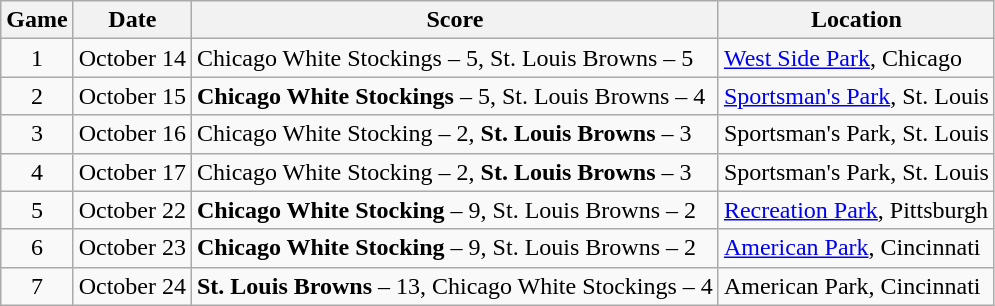<table class="wikitable sortable">
<tr>
<th align="center">Game</th>
<th>Date</th>
<th>Score</th>
<th>Location</th>
</tr>
<tr>
<td align="center">1</td>
<td>October 14</td>
<td>Chicago White Stockings – 5, St. Louis Browns – 5</td>
<td><a href='#'>West Side Park</a>, Chicago</td>
</tr>
<tr>
<td align="center">2</td>
<td>October 15</td>
<td><strong>Chicago White Stockings</strong> – 5, St. Louis Browns – 4</td>
<td><a href='#'>Sportsman's Park</a>, St. Louis</td>
</tr>
<tr>
<td align="center">3</td>
<td>October 16</td>
<td>Chicago White Stocking – 2, <strong>St. Louis Browns</strong> – 3</td>
<td>Sportsman's Park, St. Louis</td>
</tr>
<tr>
<td align="center">4</td>
<td>October 17</td>
<td>Chicago White Stocking – 2, <strong>St. Louis Browns</strong> – 3</td>
<td>Sportsman's Park, St. Louis</td>
</tr>
<tr>
<td align="center">5</td>
<td>October 22</td>
<td><strong>Chicago White Stocking</strong> – 9, St. Louis Browns – 2</td>
<td><a href='#'>Recreation Park</a>, Pittsburgh</td>
</tr>
<tr>
<td align="center">6</td>
<td>October 23</td>
<td><strong>Chicago White Stocking</strong> – 9, St. Louis Browns – 2</td>
<td><a href='#'>American Park</a>, Cincinnati</td>
</tr>
<tr>
<td align="center">7</td>
<td>October 24</td>
<td><strong>St. Louis Browns</strong> – 13, Chicago White Stockings – 4</td>
<td>American Park, Cincinnati</td>
</tr>
</table>
